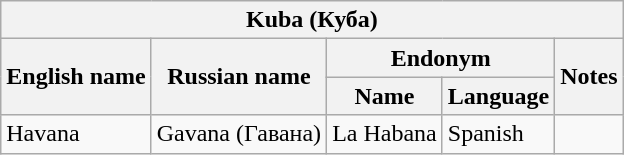<table class="wikitable sortable">
<tr>
<th colspan="5"> Kuba (Куба)</th>
</tr>
<tr>
<th rowspan="2">English name</th>
<th rowspan="2">Russian name</th>
<th colspan="2">Endonym</th>
<th rowspan="2">Notes</th>
</tr>
<tr>
<th>Name</th>
<th>Language</th>
</tr>
<tr>
<td>Havana</td>
<td>Gavana (Гавана)</td>
<td>La Habana</td>
<td>Spanish</td>
<td></td>
</tr>
</table>
